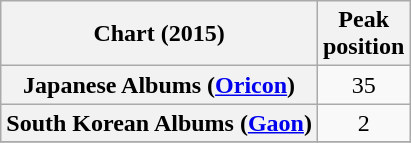<table class="wikitable sortable plainrowheaders" style="text-align:center;">
<tr>
<th scope="col">Chart (2015)</th>
<th scope="col">Peak<br>position</th>
</tr>
<tr>
<th scope="row">Japanese Albums (<a href='#'>Oricon</a>)</th>
<td>35</td>
</tr>
<tr>
<th scope="row">South Korean Albums (<a href='#'>Gaon</a>)</th>
<td>2</td>
</tr>
<tr>
</tr>
</table>
